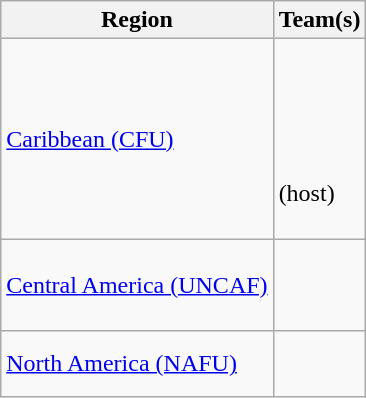<table class=wikitable>
<tr>
<th>Region</th>
<th>Team(s)</th>
</tr>
<tr>
<td><a href='#'>Caribbean (CFU)</a></td>
<td> <br><br><br> <br><br>  (host)<br> <br> </td>
</tr>
<tr>
<td><a href='#'>Central America (UNCAF)</a></td>
<td><br> <br> <br> </td>
</tr>
<tr>
<td><a href='#'>North America (NAFU)</a></td>
<td><br><br></td>
</tr>
</table>
